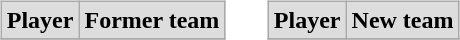<table cellspacing="10">
<tr>
<td valign="top"><br><table class="wikitable">
<tr align="center"  bgcolor="#dddddd">
<td><strong>Player</strong></td>
<td><strong>Former team</strong></td>
</tr>
<tr>
</tr>
</table>
</td>
<td valign="top"><br><table class="wikitable">
<tr align="center"  bgcolor="#dddddd">
<td><strong>Player</strong></td>
<td><strong>New team</strong></td>
</tr>
<tr>
</tr>
</table>
</td>
</tr>
</table>
